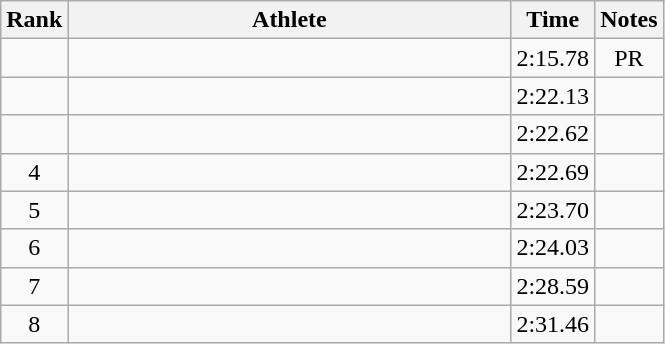<table class="wikitable" style="text-align:center">
<tr>
<th>Rank</th>
<th Style="width:18em">Athlete</th>
<th>Time</th>
<th>Notes</th>
</tr>
<tr>
<td></td>
<td style="text-align:left"></td>
<td>2:15.78</td>
<td>PR</td>
</tr>
<tr>
<td></td>
<td style="text-align:left"></td>
<td>2:22.13</td>
<td></td>
</tr>
<tr>
<td></td>
<td style="text-align:left"></td>
<td>2:22.62</td>
<td></td>
</tr>
<tr>
<td>4</td>
<td style="text-align:left"></td>
<td>2:22.69</td>
<td></td>
</tr>
<tr>
<td>5</td>
<td style="text-align:left"></td>
<td>2:23.70</td>
<td></td>
</tr>
<tr>
<td>6</td>
<td style="text-align:left"></td>
<td>2:24.03</td>
<td></td>
</tr>
<tr>
<td>7</td>
<td style="text-align:left"></td>
<td>2:28.59</td>
<td></td>
</tr>
<tr>
<td>8</td>
<td style="text-align:left"></td>
<td>2:31.46</td>
<td></td>
</tr>
</table>
